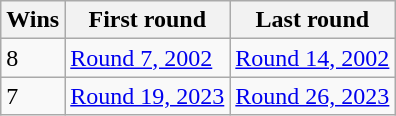<table class="wikitable">
<tr>
<th>Wins</th>
<th>First round</th>
<th>Last round</th>
</tr>
<tr>
<td>8</td>
<td><a href='#'>Round 7, 2002</a></td>
<td><a href='#'>Round 14, 2002</a></td>
</tr>
<tr>
<td>7</td>
<td><a href='#'>Round 19, 2023</a></td>
<td><a href='#'>Round 26, 2023</a></td>
</tr>
</table>
